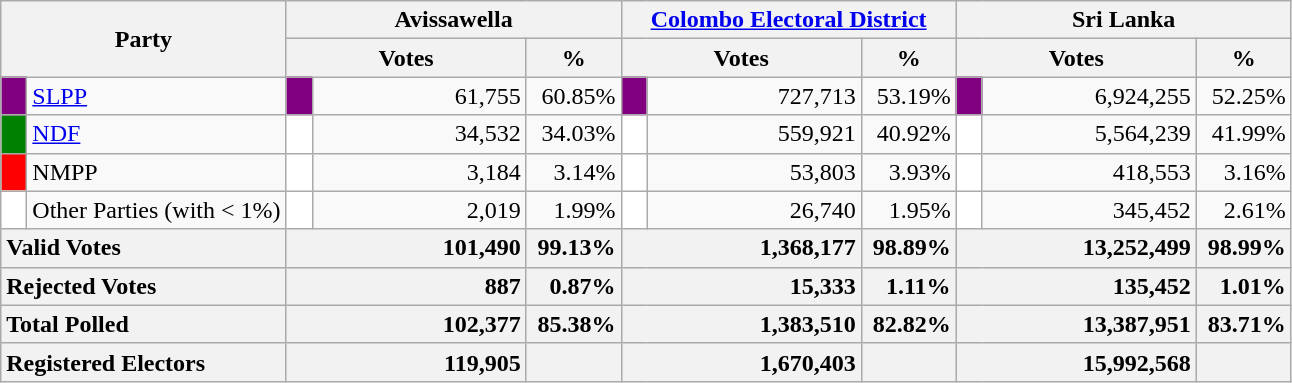<table class="wikitable">
<tr>
<th colspan="2" width="144px"rowspan="2">Party</th>
<th colspan="3" width="216px">Avissawella</th>
<th colspan="3" width="216px"><a href='#'>Colombo Electoral District</a></th>
<th colspan="3" width="216px">Sri Lanka</th>
</tr>
<tr>
<th colspan="2" width="144px">Votes</th>
<th>%</th>
<th colspan="2" width="144px">Votes</th>
<th>%</th>
<th colspan="2" width="144px">Votes</th>
<th>%</th>
</tr>
<tr>
<td style="background-color:purple;" width="10px"></td>
<td style="text-align:left;"><a href='#'>SLPP</a></td>
<td style="background-color:purple;" width="10px"></td>
<td style="text-align:right;">61,755</td>
<td style="text-align:right;">60.85%</td>
<td style="background-color:purple;" width="10px"></td>
<td style="text-align:right;">727,713</td>
<td style="text-align:right;">53.19%</td>
<td style="background-color:purple;" width="10px"></td>
<td style="text-align:right;">6,924,255</td>
<td style="text-align:right;">52.25%</td>
</tr>
<tr>
<td style="background-color:green;" width="10px"></td>
<td style="text-align:left;"><a href='#'>NDF</a></td>
<td style="background-color:white;" width="10px"></td>
<td style="text-align:right;">34,532</td>
<td style="text-align:right;">34.03%</td>
<td style="background-color:white;" width="10px"></td>
<td style="text-align:right;">559,921</td>
<td style="text-align:right;">40.92%</td>
<td style="background-color:white;" width="10px"></td>
<td style="text-align:right;">5,564,239</td>
<td style="text-align:right;">41.99%</td>
</tr>
<tr>
<td style="background-color:red;" width="10px"></td>
<td style="text-align:left;">NMPP</td>
<td style="background-color:white;" width="10px"></td>
<td style="text-align:right;">3,184</td>
<td style="text-align:right;">3.14%</td>
<td style="background-color:white;" width="10px"></td>
<td style="text-align:right;">53,803</td>
<td style="text-align:right;">3.93%</td>
<td style="background-color:white;" width="10px"></td>
<td style="text-align:right;">418,553</td>
<td style="text-align:right;">3.16%</td>
</tr>
<tr>
<td style="background-color:white;" width="10px"></td>
<td style="text-align:left;">Other Parties (with < 1%)</td>
<td style="background-color:white;" width="10px"></td>
<td style="text-align:right;">2,019</td>
<td style="text-align:right;">1.99%</td>
<td style="background-color:white;" width="10px"></td>
<td style="text-align:right;">26,740</td>
<td style="text-align:right;">1.95%</td>
<td style="background-color:white;" width="10px"></td>
<td style="text-align:right;">345,452</td>
<td style="text-align:right;">2.61%</td>
</tr>
<tr>
<th colspan="2" width="144px"style="text-align:left;">Valid Votes</th>
<th style="text-align:right;"colspan="2" width="144px">101,490</th>
<th style="text-align:right;">99.13%</th>
<th style="text-align:right;"colspan="2" width="144px">1,368,177</th>
<th style="text-align:right;">98.89%</th>
<th style="text-align:right;"colspan="2" width="144px">13,252,499</th>
<th style="text-align:right;">98.99%</th>
</tr>
<tr>
<th colspan="2" width="144px"style="text-align:left;">Rejected Votes</th>
<th style="text-align:right;"colspan="2" width="144px">887</th>
<th style="text-align:right;">0.87%</th>
<th style="text-align:right;"colspan="2" width="144px">15,333</th>
<th style="text-align:right;">1.11%</th>
<th style="text-align:right;"colspan="2" width="144px">135,452</th>
<th style="text-align:right;">1.01%</th>
</tr>
<tr>
<th colspan="2" width="144px"style="text-align:left;">Total Polled</th>
<th style="text-align:right;"colspan="2" width="144px">102,377</th>
<th style="text-align:right;">85.38%</th>
<th style="text-align:right;"colspan="2" width="144px">1,383,510</th>
<th style="text-align:right;">82.82%</th>
<th style="text-align:right;"colspan="2" width="144px">13,387,951</th>
<th style="text-align:right;">83.71%</th>
</tr>
<tr>
<th colspan="2" width="144px"style="text-align:left;">Registered Electors</th>
<th style="text-align:right;"colspan="2" width="144px">119,905</th>
<th></th>
<th style="text-align:right;"colspan="2" width="144px">1,670,403</th>
<th></th>
<th style="text-align:right;"colspan="2" width="144px">15,992,568</th>
<th></th>
</tr>
</table>
